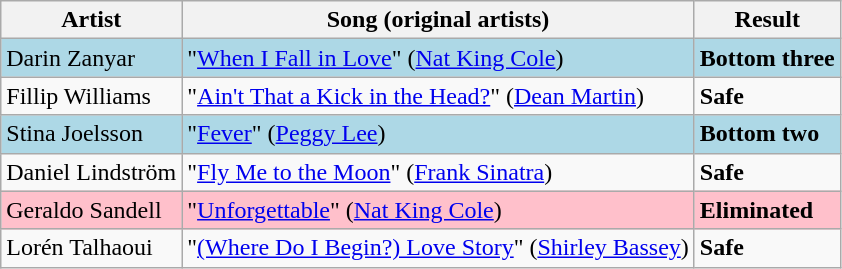<table class=wikitable>
<tr>
<th>Artist</th>
<th>Song (original artists)</th>
<th>Result</th>
</tr>
<tr style="background:lightblue;">
<td>Darin Zanyar</td>
<td>"<a href='#'>When I Fall in Love</a>" (<a href='#'>Nat King Cole</a>)</td>
<td><strong>Bottom three</strong></td>
</tr>
<tr>
<td>Fillip Williams</td>
<td>"<a href='#'>Ain't That a Kick in the Head?</a>" (<a href='#'>Dean Martin</a>)</td>
<td><strong>Safe</strong></td>
</tr>
<tr style="background:lightblue;">
<td>Stina Joelsson</td>
<td>"<a href='#'>Fever</a>" (<a href='#'>Peggy Lee</a>)</td>
<td><strong>Bottom two</strong></td>
</tr>
<tr>
<td>Daniel Lindström</td>
<td>"<a href='#'>Fly Me to the Moon</a>" (<a href='#'>Frank Sinatra</a>)</td>
<td><strong>Safe</strong></td>
</tr>
<tr style="background:pink;">
<td>Geraldo Sandell</td>
<td>"<a href='#'>Unforgettable</a>" (<a href='#'>Nat King Cole</a>)</td>
<td><strong>Eliminated</strong></td>
</tr>
<tr>
<td>Lorén Talhaoui</td>
<td>"<a href='#'>(Where Do I Begin?) Love Story</a>" (<a href='#'>Shirley Bassey</a>)</td>
<td><strong>Safe</strong></td>
</tr>
</table>
